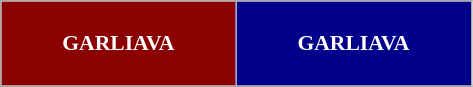<table class="wikitable" style="font-size: 90%; text-align: center; border=1 cellspacing=0">
<tr>
<td style="background:darkred;color:White" width="150" height="50"><strong>GARLIAVA</strong></td>
<td style="background:darkblue;color:White" width="150" height="50"><strong>GARLIAVA</strong></td>
</tr>
</table>
